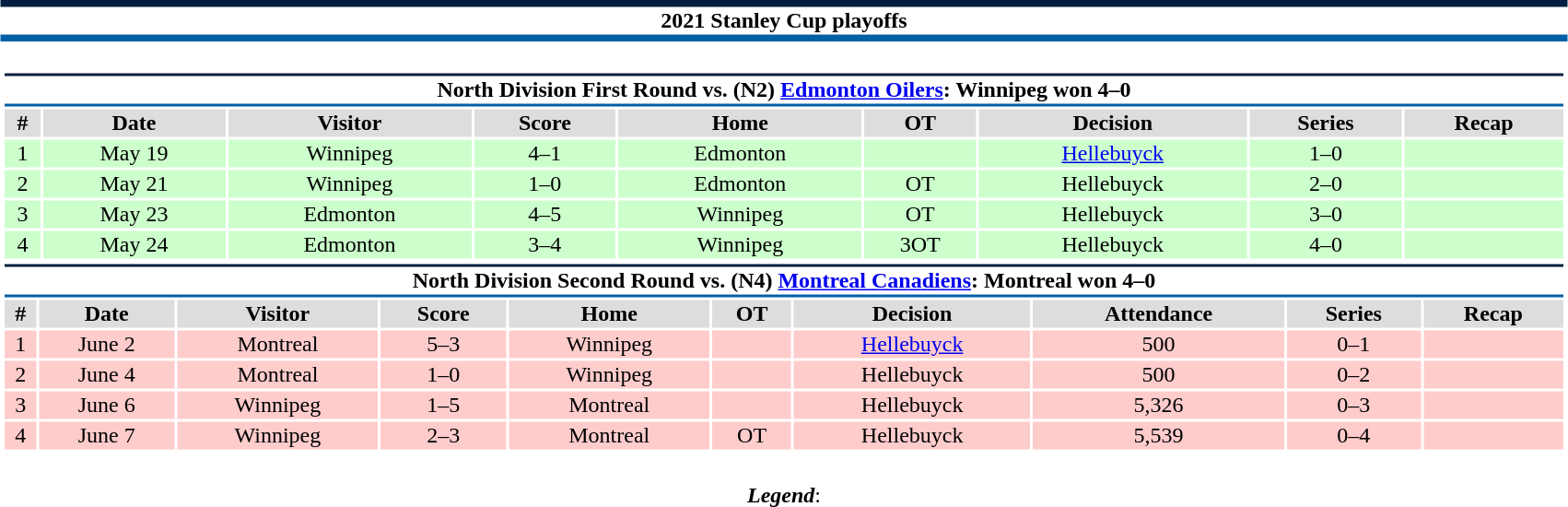<table class="toccolours" style="width:90%; clear:both; margin:1.5em auto; text-align:center;">
<tr>
<th colspan="10" style="background:#FFFFFF; border-top:#041E41 5px solid; border-bottom:#0060A5 5px solid;">2021 Stanley Cup playoffs</th>
</tr>
<tr>
<td colspan="9"><br><table class="toccolours collapsible collapsed" style="width:100%;">
<tr>
<th colspan="9" style="background:#FFFFFF; border-top:#041E41 2px solid; border-bottom:#0060A5 2px solid;">North Division First Round vs. (N2) <a href='#'>Edmonton Oilers</a>: Winnipeg won 4–0</th>
</tr>
<tr style="background:#ddd;">
<th>#</th>
<th>Date</th>
<th>Visitor</th>
<th>Score</th>
<th>Home</th>
<th>OT</th>
<th>Decision</th>
<th>Series</th>
<th>Recap</th>
</tr>
<tr style="background:#cfc;">
<td>1</td>
<td>May 19</td>
<td>Winnipeg</td>
<td>4–1</td>
<td>Edmonton</td>
<td></td>
<td><a href='#'>Hellebuyck</a></td>
<td>1–0</td>
<td></td>
</tr>
<tr style="background:#cfc;">
<td>2</td>
<td>May 21</td>
<td>Winnipeg</td>
<td>1–0</td>
<td>Edmonton</td>
<td>OT</td>
<td>Hellebuyck</td>
<td>2–0</td>
<td></td>
</tr>
<tr style="background:#cfc;">
<td>3</td>
<td>May 23</td>
<td>Edmonton</td>
<td>4–5</td>
<td>Winnipeg</td>
<td>OT</td>
<td>Hellebuyck</td>
<td>3–0</td>
<td></td>
</tr>
<tr style="background:#cfc;">
<td>4</td>
<td>May 24</td>
<td>Edmonton</td>
<td>3–4</td>
<td>Winnipeg</td>
<td>3OT</td>
<td>Hellebuyck</td>
<td>4–0</td>
<td></td>
</tr>
</table>
<table class="toccolours collapsible collapsed" style="width:100%;">
<tr>
<th colspan="10" style="background:#FFFFFF; border-top:#041E41 2px solid; border-bottom:#0060A5 2px solid;">North Division Second Round vs. (N4) <a href='#'>Montreal Canadiens</a>: Montreal won 4–0</th>
</tr>
<tr style="background:#ddd;">
<th>#</th>
<th>Date</th>
<th>Visitor</th>
<th>Score</th>
<th>Home</th>
<th>OT</th>
<th>Decision</th>
<th>Attendance</th>
<th>Series</th>
<th>Recap</th>
</tr>
<tr style="background:#fcc;">
<td>1</td>
<td>June 2</td>
<td>Montreal</td>
<td>5–3</td>
<td>Winnipeg</td>
<td></td>
<td><a href='#'>Hellebuyck</a></td>
<td>500</td>
<td>0–1</td>
<td></td>
</tr>
<tr style="background:#fcc;">
<td>2</td>
<td>June 4</td>
<td>Montreal</td>
<td>1–0</td>
<td>Winnipeg</td>
<td></td>
<td>Hellebuyck</td>
<td>500</td>
<td>0–2</td>
<td></td>
</tr>
<tr style="background:#fcc;">
<td>3</td>
<td>June 6</td>
<td>Winnipeg</td>
<td>1–5</td>
<td>Montreal</td>
<td></td>
<td>Hellebuyck</td>
<td>5,326</td>
<td>0–3</td>
<td></td>
</tr>
<tr style="background:#fcc;">
<td>4</td>
<td>June 7</td>
<td>Winnipeg</td>
<td>2–3</td>
<td>Montreal</td>
<td>OT</td>
<td>Hellebuyck</td>
<td>5,539</td>
<td>0–4</td>
<td></td>
</tr>
</table>
</td>
</tr>
<tr>
<td colspan="10" style="text-align:center;"><br><strong><em>Legend</em></strong>:

</td>
</tr>
</table>
